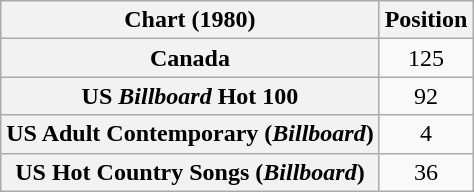<table class="wikitable sortable plainrowheaders">
<tr>
<th>Chart (1980)</th>
<th>Position</th>
</tr>
<tr>
<th scope="row">Canada</th>
<td style="text-align:center;">125</td>
</tr>
<tr>
<th scope="row">US <em>Billboard</em> Hot 100</th>
<td style="text-align:center;">92</td>
</tr>
<tr>
<th scope="row">US Adult Contemporary (<em>Billboard</em>)</th>
<td style="text-align:center;">4</td>
</tr>
<tr>
<th scope="row">US Hot Country Songs (<em>Billboard</em>)</th>
<td style="text-align:center;">36</td>
</tr>
</table>
